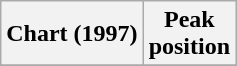<table class="wikitable sortable">
<tr>
<th>Chart (1997)</th>
<th style="text-align:center;">Peak<br>position</th>
</tr>
<tr>
</tr>
</table>
